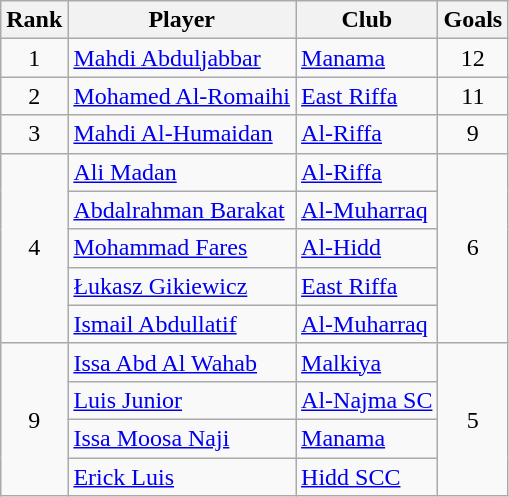<table class="wikitable" style="text-align:center;">
<tr>
<th>Rank</th>
<th>Player</th>
<th>Club</th>
<th>Goals</th>
</tr>
<tr>
<td>1</td>
<td align="left"> <a href='#'>Mahdi Abduljabbar</a></td>
<td align="left"><a href='#'>Manama</a></td>
<td>12</td>
</tr>
<tr>
<td>2</td>
<td align="left"> <a href='#'>Mohamed Al-Romaihi</a></td>
<td align="left"><a href='#'>East Riffa</a></td>
<td>11</td>
</tr>
<tr>
<td>3</td>
<td align="left"> <a href='#'>Mahdi Al-Humaidan</a></td>
<td align="left"><a href='#'>Al-Riffa</a></td>
<td>9</td>
</tr>
<tr>
<td rowspan="5">4</td>
<td align="left"> <a href='#'>Ali Madan</a></td>
<td align="left"><a href='#'>Al-Riffa</a></td>
<td rowspan="5">6</td>
</tr>
<tr>
<td align="left"> <a href='#'>Abdalrahman Barakat</a></td>
<td align="left"><a href='#'>Al-Muharraq</a></td>
</tr>
<tr>
<td align="left"> <a href='#'>Mohammad Fares</a></td>
<td align="left"><a href='#'>Al-Hidd</a></td>
</tr>
<tr>
<td align="left"> <a href='#'>Łukasz Gikiewicz</a></td>
<td align="left"><a href='#'>East Riffa</a></td>
</tr>
<tr>
<td align="left"> <a href='#'>Ismail Abdullatif</a></td>
<td align="left"><a href='#'>Al-Muharraq</a></td>
</tr>
<tr>
<td rowspan="4">9</td>
<td align="left"> <a href='#'>Issa Abd Al Wahab</a></td>
<td align="left"><a href='#'>Malkiya</a></td>
<td rowspan="4">5</td>
</tr>
<tr>
<td align="left"> <a href='#'>Luis Junior</a></td>
<td align="left"><a href='#'>Al-Najma SC</a></td>
</tr>
<tr>
<td align="left"> <a href='#'>Issa Moosa Naji</a></td>
<td align="left"><a href='#'>Manama</a></td>
</tr>
<tr>
<td align="left"> <a href='#'>Erick Luis</a></td>
<td align="left"><a href='#'>Hidd SCC</a></td>
</tr>
</table>
